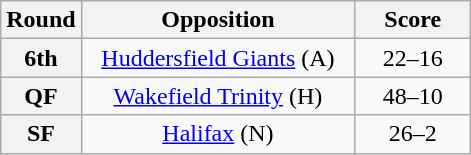<table class="wikitable plainrowheaders" style="text-align:center;margin:0">
<tr>
<th scope="col" style="width:25px">Round</th>
<th scope="col" style="width:175px">Opposition</th>
<th scope="col" style="width:70px">Score</th>
</tr>
<tr>
<th scope=row style="text-align:center">6th</th>
<td> <a href='#'>Huddersfield Giants</a> (A)</td>
<td>22–16</td>
</tr>
<tr>
<th scope=row style="text-align:center">QF</th>
<td> <a href='#'>Wakefield Trinity</a> (H)</td>
<td>48–10</td>
</tr>
<tr>
<th scope=row style="text-align:center">SF</th>
<td> <a href='#'>Halifax</a> (N)</td>
<td>26–2</td>
</tr>
</table>
